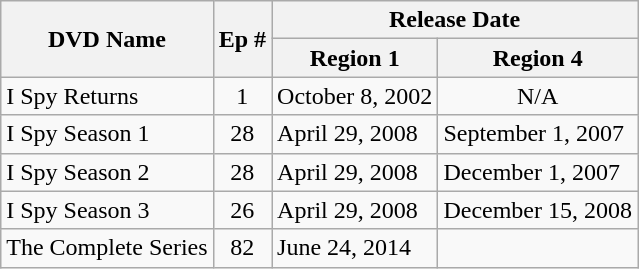<table class="wikitable">
<tr>
<th rowspan="2">DVD Name</th>
<th rowspan="2">Ep #</th>
<th colspan="2">Release Date</th>
</tr>
<tr>
<th>Region 1</th>
<th>Region 4</th>
</tr>
<tr>
<td>I Spy Returns</td>
<td style="text-align:center;">1</td>
<td>October 8, 2002</td>
<td style="text-align:center;">N/A</td>
</tr>
<tr>
<td>I Spy Season 1</td>
<td style="text-align:center;">28</td>
<td>April 29, 2008</td>
<td>September 1, 2007</td>
</tr>
<tr>
<td>I Spy Season 2</td>
<td style="text-align:center;">28</td>
<td>April 29, 2008</td>
<td>December 1, 2007</td>
</tr>
<tr>
<td>I Spy Season 3</td>
<td style="text-align:center;">26</td>
<td>April 29, 2008</td>
<td>December 15, 2008</td>
</tr>
<tr>
<td>The Complete Series</td>
<td style="text-align:center;">82</td>
<td>June 24, 2014</td>
</tr>
</table>
